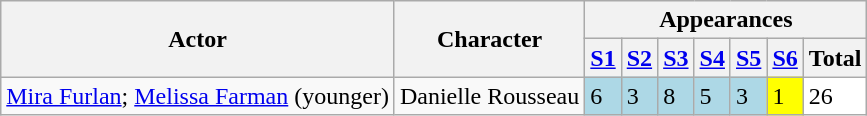<table class="wikitable">
<tr ">
<th rowspan=2>Actor</th>
<th rowspan=2>Character</th>
<th colspan=7>Appearances</th>
</tr>
<tr>
<th><a href='#'>S1</a></th>
<th><a href='#'>S2</a></th>
<th><a href='#'>S3</a></th>
<th><a href='#'>S4</a></th>
<th><a href='#'>S5</a></th>
<th><a href='#'>S6</a></th>
<th>Total</th>
</tr>
<tr>
<td><a href='#'>Mira Furlan</a>; <a href='#'>Melissa Farman</a> (younger)</td>
<td>Danielle Rousseau</td>
<td style="background:lightblue;">6</td>
<td style="background:lightblue;">3</td>
<td style="background:lightblue;">8</td>
<td style="background:lightblue;">5</td>
<td style="background:lightblue;">3</td>
<td style="background:yellow;">1</td>
<td style="background:white;">26</td>
</tr>
</table>
